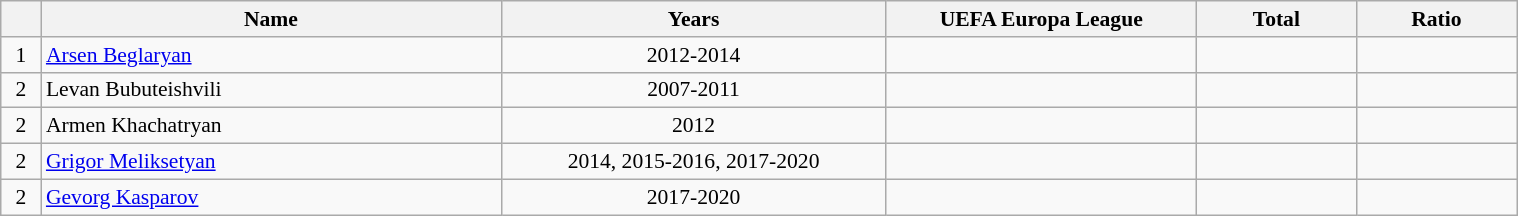<table class="wikitable sortable"  style="text-align:center; font-size:90%; ">
<tr>
<th width=20px></th>
<th width=300px>Name</th>
<th width=250px>Years</th>
<th width=200px>UEFA Europa League</th>
<th width=100px>Total</th>
<th width=100px>Ratio</th>
</tr>
<tr>
<td>1</td>
<td align="left"> <a href='#'>Arsen Beglaryan</a></td>
<td>2012-2014</td>
<td></td>
<td></td>
<td></td>
</tr>
<tr>
<td>2</td>
<td align="left"> Levan Bubuteishvili</td>
<td>2007-2011</td>
<td></td>
<td></td>
<td></td>
</tr>
<tr>
<td>2</td>
<td align="left"> Armen Khachatryan</td>
<td>2012</td>
<td></td>
<td></td>
<td></td>
</tr>
<tr>
<td>2</td>
<td align="left"> <a href='#'>Grigor Meliksetyan</a></td>
<td>2014, 2015-2016, 2017-2020</td>
<td></td>
<td></td>
<td></td>
</tr>
<tr>
<td>2</td>
<td align="left"> <a href='#'>Gevorg Kasparov</a></td>
<td>2017-2020</td>
<td></td>
<td></td>
<td></td>
</tr>
</table>
